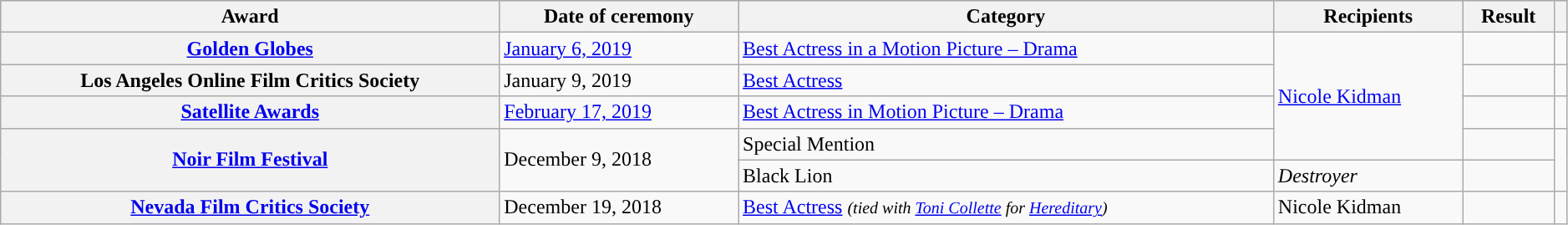<table class="wikitable plainrowheaders sortable" style="width:99%;">
<tr style="background:#ccc; text-align:center;">
<th scope="col">Award</th>
<th scope="col">Date of ceremony</th>
<th scope="col">Category</th>
<th scope="col">Recipients</th>
<th scope="col">Result</th>
<th scope="col" class="unsortable"></th>
</tr>
<tr>
<th scope="row"><a href='#'>Golden Globes</a></th>
<td><a href='#'>January 6, 2019</a></td>
<td><a href='#'>Best Actress in a Motion Picture – Drama</a></td>
<td rowspan=4><a href='#'>Nicole Kidman</a></td>
<td></td>
<td style="text-align:center;"></td>
</tr>
<tr>
<th scope="row">Los Angeles Online Film Critics Society</th>
<td>January 9, 2019</td>
<td><a href='#'>Best Actress</a></td>
<td></td>
<td style="text-align:center;"></td>
</tr>
<tr>
<th scope="row"><a href='#'>Satellite Awards</a></th>
<td><a href='#'>February 17, 2019</a></td>
<td><a href='#'>Best Actress in Motion Picture – Drama</a></td>
<td></td>
<td style="text-align:center;"></td>
</tr>
<tr>
<th scope="row" rowspan="2"><a href='#'>Noir Film Festival</a></th>
<td rowspan="2">December 9, 2018</td>
<td>Special Mention</td>
<td></td>
<td rowspan="2" style="text-align:center;"></td>
</tr>
<tr>
<td>Black Lion</td>
<td><em>Destroyer</em></td>
<td></td>
</tr>
<tr>
<th scope="row"><a href='#'>Nevada Film Critics Society</a></th>
<td>December 19, 2018</td>
<td><a href='#'>Best Actress</a> <small><em>(tied with <a href='#'>Toni Collette</a> for <a href='#'>Hereditary</a>)</em></small></td>
<td>Nicole Kidman</td>
<td></td>
<td style="text-align:center;"></td>
</tr>
</table>
